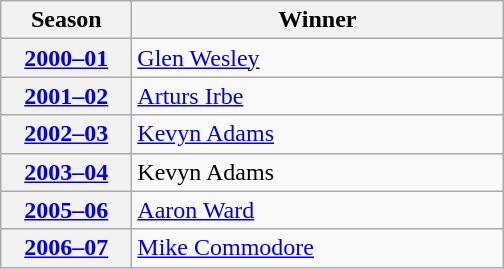<table class="wikitable">
<tr>
<th scope="col" style="width:5em">Season</th>
<th scope="col" style="width:15em">Winner</th>
</tr>
<tr>
<th scope="row"><a href='#'>2000–01</a></th>
<td><a href='#'>Glen Wesley</a></td>
</tr>
<tr>
<th scope="row"><a href='#'>2001–02</a></th>
<td><a href='#'>Arturs Irbe</a></td>
</tr>
<tr>
<th scope="row"><a href='#'>2002–03</a></th>
<td><a href='#'>Kevyn Adams</a></td>
</tr>
<tr>
<th scope="row"><a href='#'>2003–04</a></th>
<td>Kevyn Adams</td>
</tr>
<tr>
<th scope="row"><a href='#'>2005–06</a></th>
<td><a href='#'>Aaron Ward</a></td>
</tr>
<tr>
<th scope="row"><a href='#'>2006–07</a></th>
<td><a href='#'>Mike Commodore</a></td>
</tr>
</table>
